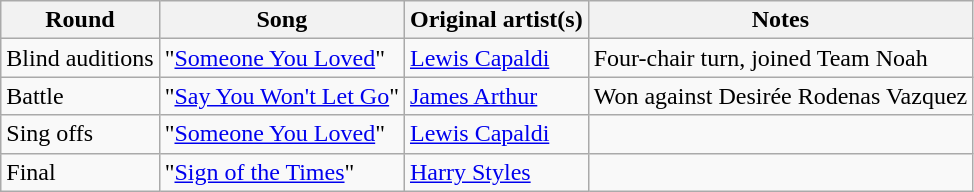<table class="wikitable">
<tr>
<th>Round</th>
<th>Song</th>
<th>Original artist(s)</th>
<th>Notes</th>
</tr>
<tr>
<td>Blind auditions</td>
<td>"<a href='#'>Someone You Loved</a>"</td>
<td><a href='#'>Lewis Capaldi</a></td>
<td>Four-chair turn, joined Team Noah</td>
</tr>
<tr>
<td>Battle</td>
<td>"<a href='#'>Say You Won't Let Go</a>"</td>
<td><a href='#'>James Arthur</a></td>
<td>Won against Desirée Rodenas Vazquez</td>
</tr>
<tr>
<td>Sing offs</td>
<td>"<a href='#'>Someone You Loved</a>"</td>
<td><a href='#'>Lewis Capaldi</a></td>
<td></td>
</tr>
<tr>
<td>Final</td>
<td>"<a href='#'>Sign of the Times</a>"</td>
<td><a href='#'>Harry Styles</a></td>
<td></td>
</tr>
</table>
